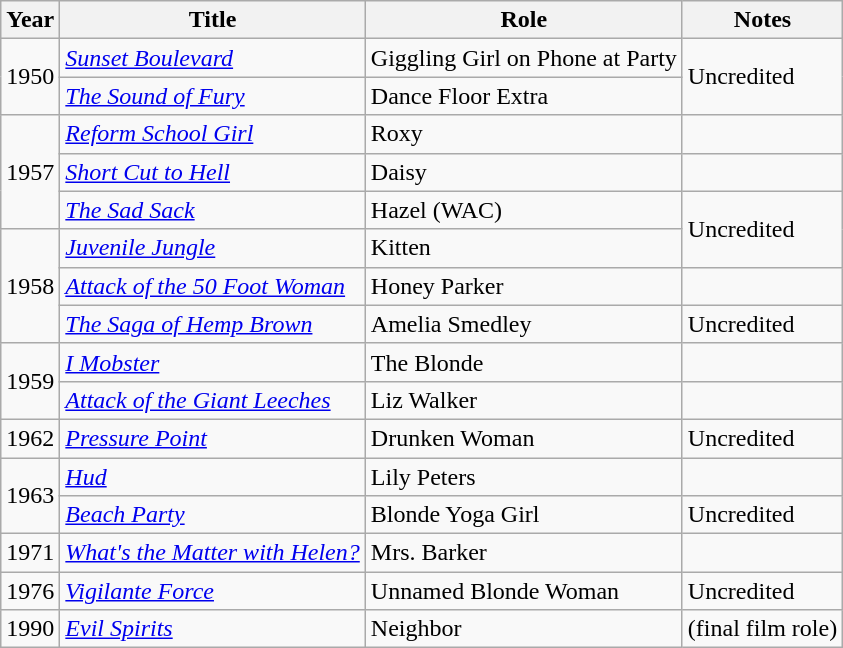<table class="wikitable">
<tr>
<th>Year</th>
<th>Title</th>
<th>Role</th>
<th>Notes</th>
</tr>
<tr>
<td rowspan="2">1950</td>
<td><em><a href='#'>Sunset Boulevard</a></em></td>
<td>Giggling Girl on Phone at Party</td>
<td rowspan="2">Uncredited</td>
</tr>
<tr>
<td><em><a href='#'>The Sound of Fury</a></em></td>
<td>Dance Floor Extra</td>
</tr>
<tr>
<td rowspan="3">1957</td>
<td><em><a href='#'>Reform School Girl</a></em></td>
<td>Roxy</td>
<td></td>
</tr>
<tr>
<td><em><a href='#'>Short Cut to Hell</a></em></td>
<td>Daisy</td>
<td></td>
</tr>
<tr>
<td><em><a href='#'>The Sad Sack</a></em></td>
<td>Hazel (WAC)</td>
<td rowspan="2">Uncredited</td>
</tr>
<tr>
<td rowspan="3">1958</td>
<td><em><a href='#'>Juvenile Jungle</a></em></td>
<td>Kitten</td>
</tr>
<tr>
<td><em><a href='#'>Attack of the 50 Foot Woman</a></em></td>
<td>Honey Parker</td>
<td></td>
</tr>
<tr>
<td><em><a href='#'>The Saga of Hemp Brown</a></em></td>
<td>Amelia Smedley</td>
<td>Uncredited</td>
</tr>
<tr>
<td rowspan="2">1959</td>
<td><em><a href='#'>I Mobster</a></em></td>
<td>The Blonde</td>
<td></td>
</tr>
<tr>
<td><em><a href='#'>Attack of the Giant Leeches</a></em></td>
<td>Liz Walker</td>
<td></td>
</tr>
<tr>
<td>1962</td>
<td><em><a href='#'>Pressure Point</a></em></td>
<td>Drunken Woman</td>
<td>Uncredited</td>
</tr>
<tr>
<td rowspan="2">1963</td>
<td><em><a href='#'>Hud</a></em></td>
<td>Lily Peters</td>
<td></td>
</tr>
<tr>
<td><em><a href='#'>Beach Party</a></em></td>
<td>Blonde Yoga Girl</td>
<td>Uncredited</td>
</tr>
<tr>
<td>1971</td>
<td><em><a href='#'>What's the Matter with Helen?</a></em></td>
<td>Mrs. Barker</td>
<td></td>
</tr>
<tr>
<td>1976</td>
<td><em><a href='#'>Vigilante Force</a></em></td>
<td>Unnamed Blonde Woman</td>
<td>Uncredited</td>
</tr>
<tr>
<td>1990</td>
<td><em><a href='#'>Evil Spirits</a></em></td>
<td>Neighbor</td>
<td>(final film role)</td>
</tr>
</table>
